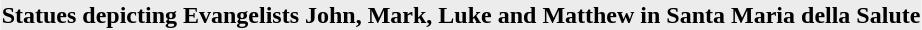<table align=center>
<tr>
<th colspan="4" style="background:#ECECEC; "><strong>Statues depicting Evangelists John, Mark, Luke and Matthew in Santa Maria della Salute</strong></th>
</tr>
<tr>
<td></td>
<td></td>
<td></td>
<td></td>
</tr>
</table>
